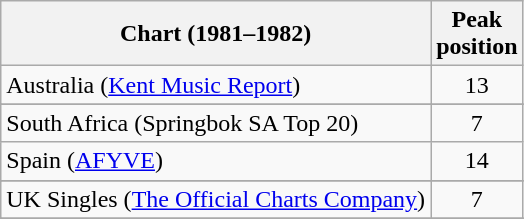<table class="wikitable sortable">
<tr>
<th>Chart (1981–1982)</th>
<th>Peak<br>position</th>
</tr>
<tr>
<td>Australia (<a href='#'>Kent Music Report</a>)</td>
<td style="text-align:center;">13</td>
</tr>
<tr>
</tr>
<tr>
</tr>
<tr>
</tr>
<tr>
</tr>
<tr>
</tr>
<tr>
</tr>
<tr>
<td>South Africa (Springbok SA Top 20)</td>
<td align="center">7</td>
</tr>
<tr>
<td>Spain (<a href='#'>AFYVE</a>)</td>
<td align="center">14</td>
</tr>
<tr>
</tr>
<tr>
<td>UK Singles (<a href='#'>The Official Charts Company</a>)</td>
<td style="text-align:center;">7</td>
</tr>
<tr>
</tr>
<tr>
</tr>
<tr>
</tr>
</table>
